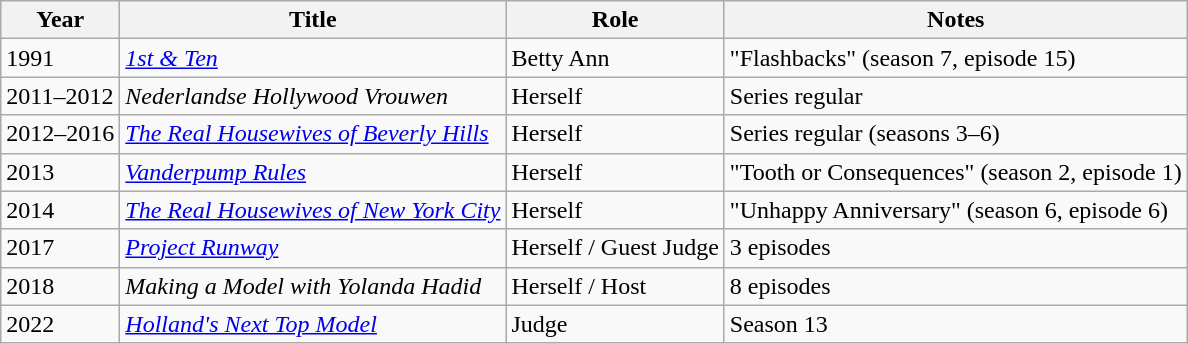<table class="wikitable sortable">
<tr>
<th>Year</th>
<th>Title</th>
<th>Role</th>
<th class="unsortable">Notes</th>
</tr>
<tr>
<td>1991</td>
<td><em><a href='#'>1st & Ten</a></em></td>
<td>Betty Ann</td>
<td>"Flashbacks" (season 7, episode 15)</td>
</tr>
<tr>
<td>2011–2012</td>
<td><em>Nederlandse Hollywood Vrouwen</em></td>
<td>Herself</td>
<td>Series regular</td>
</tr>
<tr>
<td>2012–2016</td>
<td><em><a href='#'>The Real Housewives of Beverly Hills</a></em></td>
<td>Herself</td>
<td>Series regular (seasons 3–6)</td>
</tr>
<tr>
<td>2013</td>
<td><em><a href='#'>Vanderpump Rules</a></em></td>
<td>Herself</td>
<td>"Tooth or Consequences" (season 2, episode 1)</td>
</tr>
<tr>
<td>2014</td>
<td><em><a href='#'>The Real Housewives of New York City</a></em></td>
<td>Herself</td>
<td>"Unhappy Anniversary" (season 6, episode 6)</td>
</tr>
<tr>
<td>2017</td>
<td><em><a href='#'>Project Runway</a></em></td>
<td>Herself / Guest Judge</td>
<td>3 episodes</td>
</tr>
<tr>
<td>2018</td>
<td><em>Making a Model with Yolanda Hadid</em></td>
<td>Herself / Host</td>
<td>8 episodes</td>
</tr>
<tr>
<td>2022</td>
<td><em><a href='#'>Holland's Next Top Model</a></em></td>
<td>Judge</td>
<td>Season 13</td>
</tr>
</table>
